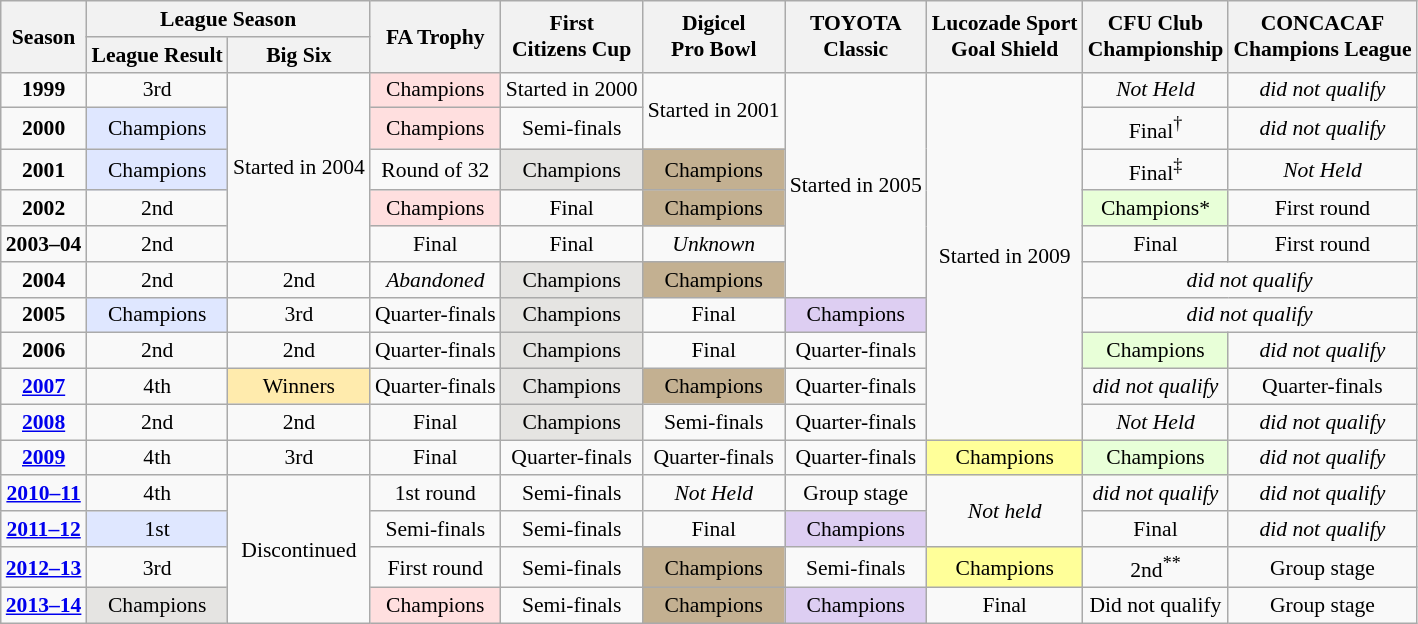<table class="wikitable" style="text-align:center; font-size:90%;">
<tr>
<th rowspan=2><strong>Season</strong></th>
<th colspan=2><strong>League Season</strong></th>
<th rowspan=2><strong>FA Trophy</strong></th>
<th rowspan=2><strong>First<br>Citizens Cup</strong></th>
<th rowspan=2><strong>Digicel<br>Pro Bowl</strong></th>
<th rowspan=2><strong>TOYOTA<br>Classic</strong></th>
<th rowspan=2><strong>Lucozade Sport<br>Goal Shield</strong></th>
<th rowspan=2><strong>CFU Club<br>Championship</strong></th>
<th rowspan=2><strong>CONCACAF<br>Champions League</strong></th>
</tr>
<tr>
<th>League Result</th>
<th>Big Six</th>
</tr>
<tr>
<td><strong>1999</strong></td>
<td rowspan=1>3rd</td>
<td rowspan=5>Started in 2004</td>
<td bgcolor="#FFDFDF">Champions</td>
<td rowspan=1>Started in 2000</td>
<td rowspan=2>Started in 2001</td>
<td rowspan=6>Started in 2005</td>
<td rowspan=10>Started in 2009</td>
<td><em>Not Held</em></td>
<td><em>did not qualify</em></td>
</tr>
<tr>
<td><strong>2000</strong></td>
<td bgcolor="#DFE7FF">Champions</td>
<td bgcolor="#FFDFDF">Champions</td>
<td>Semi-finals</td>
<td>Final<sup>†</sup></td>
<td><em>did not qualify</em></td>
</tr>
<tr>
<td><strong>2001</strong></td>
<td bgcolor="#DFE7FF">Champions</td>
<td>Round of 32</td>
<td bgcolor="#E5E4E2">Champions</td>
<td bgcolor="#C3B091">Champions</td>
<td>Final<sup>‡</sup></td>
<td><em>Not Held</em></td>
</tr>
<tr>
<td><strong>2002</strong></td>
<td>2nd</td>
<td bgcolor="#FFDFDF">Champions</td>
<td>Final</td>
<td bgcolor="#C3B091">Champions</td>
<td bgcolor="#E8FFD8">Champions*</td>
<td>First round</td>
</tr>
<tr>
<td><strong>2003–04</strong></td>
<td>2nd</td>
<td>Final</td>
<td>Final</td>
<td><em>Unknown</em></td>
<td>Final</td>
<td>First round</td>
</tr>
<tr>
<td><strong>2004</strong></td>
<td>2nd</td>
<td>2nd</td>
<td><em>Abandoned</em></td>
<td bgcolor="#E5E4E2">Champions</td>
<td bgcolor="#C3B091">Champions</td>
<td colspan=2><em>did not qualify</em></td>
</tr>
<tr>
<td><strong>2005</strong></td>
<td bgcolor="#DFE7FF">Champions</td>
<td>3rd</td>
<td>Quarter-finals</td>
<td bgcolor="#E5E4E2">Champions</td>
<td>Final</td>
<td bgcolor="#DDCEF2">Champions</td>
<td colspan=2><em>did not qualify</em></td>
</tr>
<tr>
<td><strong>2006</strong></td>
<td>2nd</td>
<td>2nd</td>
<td>Quarter-finals</td>
<td bgcolor="#E5E4E2">Champions</td>
<td>Final</td>
<td>Quarter-finals</td>
<td bgcolor="#E8FFD8">Champions</td>
<td><em>did not qualify</em></td>
</tr>
<tr>
<td><strong><a href='#'>2007</a></strong></td>
<td>4th</td>
<td bgcolor="#FFEBAD">Winners</td>
<td>Quarter-finals</td>
<td bgcolor="#E5E4E2">Champions</td>
<td bgcolor="#C3B091">Champions</td>
<td>Quarter-finals</td>
<td><em>did not qualify</em></td>
<td>Quarter-finals</td>
</tr>
<tr>
<td><strong><a href='#'>2008</a></strong></td>
<td>2nd</td>
<td>2nd</td>
<td>Final</td>
<td bgcolor="#E5E4E2">Champions</td>
<td>Semi-finals</td>
<td>Quarter-finals</td>
<td><em>Not Held</em></td>
<td><em>did not qualify</em></td>
</tr>
<tr>
<td><strong><a href='#'>2009</a></strong></td>
<td>4th</td>
<td>3rd</td>
<td>Final</td>
<td>Quarter-finals</td>
<td>Quarter-finals</td>
<td>Quarter-finals</td>
<td bgcolor="#FFFF99">Champions</td>
<td bgcolor="#E8FFD8">Champions</td>
<td><em>did not qualify</em></td>
</tr>
<tr>
<td><strong><a href='#'>2010–11</a></strong></td>
<td>4th</td>
<td rowspan="4">Discontinued</td>
<td>1st round</td>
<td>Semi-finals</td>
<td><em>Not Held</em></td>
<td>Group stage</td>
<td rowspan=2><em>Not held</em></td>
<td><em>did not qualify</em></td>
<td><em>did not qualify</em></td>
</tr>
<tr>
<td><strong><a href='#'>2011–12</a></strong></td>
<td bgcolor="#DFE7FF">1st</td>
<td>Semi-finals</td>
<td>Semi-finals</td>
<td>Final</td>
<td bgcolor="#DDCEF2">Champions</td>
<td>Final</td>
<td><em>did not qualify</em></td>
</tr>
<tr>
<td><strong><a href='#'>2012–13</a></strong></td>
<td>3rd</td>
<td>First round</td>
<td>Semi-finals</td>
<td bgcolor="#C3B091">Champions</td>
<td>Semi-finals</td>
<td bgcolor="#FFFF99">Champions</td>
<td>2nd<sup>**</sup></td>
<td>Group stage</td>
</tr>
<tr>
<td><strong><a href='#'>2013–14</a></strong></td>
<td bgcolor="#E5E4E2">Champions</td>
<td bgcolor="#FFDFDF">Champions</td>
<td>Semi-finals</td>
<td bgcolor="#C3B091">Champions</td>
<td bgcolor="#DDCEF2">Champions</td>
<td>Final</td>
<td>Did not qualify</td>
<td>Group stage</td>
</tr>
</table>
